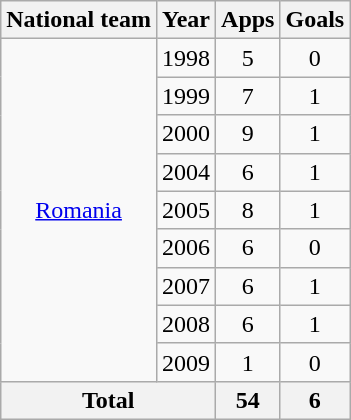<table class="wikitable" style="text-align:center">
<tr>
<th>National team</th>
<th>Year</th>
<th>Apps</th>
<th>Goals</th>
</tr>
<tr>
<td rowspan="9"><a href='#'>Romania</a></td>
<td>1998</td>
<td>5</td>
<td>0</td>
</tr>
<tr>
<td>1999</td>
<td>7</td>
<td>1</td>
</tr>
<tr>
<td>2000</td>
<td>9</td>
<td>1</td>
</tr>
<tr>
<td>2004</td>
<td>6</td>
<td>1</td>
</tr>
<tr>
<td>2005</td>
<td>8</td>
<td>1</td>
</tr>
<tr>
<td>2006</td>
<td>6</td>
<td>0</td>
</tr>
<tr>
<td>2007</td>
<td>6</td>
<td>1</td>
</tr>
<tr>
<td>2008</td>
<td>6</td>
<td>1</td>
</tr>
<tr>
<td>2009</td>
<td>1</td>
<td>0</td>
</tr>
<tr>
<th colspan="2">Total</th>
<th>54</th>
<th>6</th>
</tr>
</table>
